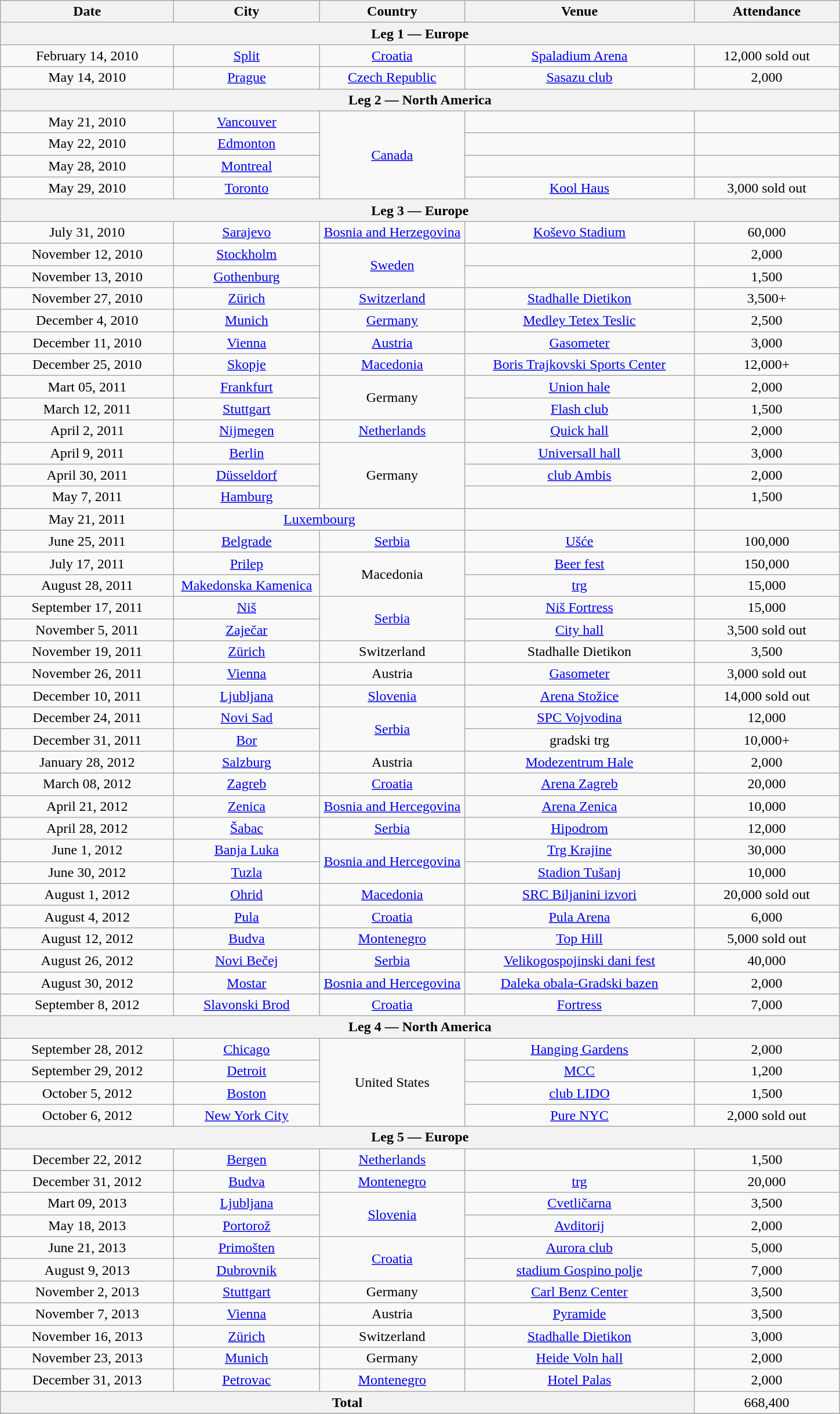<table class="wikitable" style="text-align:center;">
<tr>
<th scope="col" style="width:12em;">Date</th>
<th scope="col" style="width:10em;">City</th>
<th scope="col" style="width:10em;">Country</th>
<th scope="col" style="width:16em;">Venue</th>
<th scope="col" style="width:10em;">Attendance</th>
</tr>
<tr>
<th colspan="5">Leg 1 — Europe</th>
</tr>
<tr>
<td>February 14, 2010</td>
<td><a href='#'>Split</a></td>
<td><a href='#'>Croatia</a></td>
<td><a href='#'>Spaladium Arena</a></td>
<td>12,000 sold out</td>
</tr>
<tr>
<td>May 14, 2010</td>
<td><a href='#'>Prague</a></td>
<td><a href='#'>Czech Republic</a></td>
<td><a href='#'>Sasazu club</a></td>
<td>2,000</td>
</tr>
<tr>
<th colspan="5">Leg 2 — North America</th>
</tr>
<tr>
<td>May 21, 2010</td>
<td rowspan="1"><a href='#'>Vancouver</a></td>
<td rowspan="4"><a href='#'>Canada</a></td>
<td rowspan="1"></td>
<td rowspan="1"></td>
</tr>
<tr>
<td>May 22, 2010</td>
<td rowspan="1"><a href='#'>Edmonton</a></td>
<td rowspan="1"></td>
<td rowspan="1"></td>
</tr>
<tr>
<td>May 28, 2010</td>
<td rowspan="1"><a href='#'>Montreal</a></td>
<td rowspan="1"></td>
<td rowspan="1"></td>
</tr>
<tr>
<td>May 29, 2010</td>
<td rowspan="1"><a href='#'>Toronto</a></td>
<td rowspan="1"><a href='#'>Kool Haus</a></td>
<td rowspan="1">3,000 sold out</td>
</tr>
<tr>
<th colspan="5">Leg 3 — Europe</th>
</tr>
<tr>
<td>July 31, 2010</td>
<td rowspan="1"><a href='#'>Sarajevo</a></td>
<td rowspan="1"><a href='#'>Bosnia and Herzegovina</a></td>
<td rowspan="1"><a href='#'>Koševo Stadium</a></td>
<td rowspan="1">60,000</td>
</tr>
<tr>
<td>November 12, 2010</td>
<td rowspan="1"><a href='#'>Stockholm</a></td>
<td rowspan="2"><a href='#'>Sweden</a></td>
<td rowspan="1"></td>
<td rowspan="1">2,000</td>
</tr>
<tr>
<td>November 13, 2010</td>
<td rowspan="1"><a href='#'>Gothenburg</a></td>
<td rowspan="1"></td>
<td rowspan="1">1,500</td>
</tr>
<tr>
<td>November 27, 2010</td>
<td rowspan="1"><a href='#'>Zürich</a></td>
<td rowspan="1"><a href='#'>Switzerland</a></td>
<td rowspan="1"><a href='#'>Stadhalle Dietikon</a></td>
<td rowspan="1">3,500+</td>
</tr>
<tr>
<td>December 4, 2010</td>
<td rowspan="1"><a href='#'>Munich</a></td>
<td rowspan="1"><a href='#'>Germany</a></td>
<td rowspan="1"><a href='#'>Medley Tetex Teslic</a></td>
<td rowspan="1">2,500</td>
</tr>
<tr>
<td>December 11, 2010</td>
<td rowspan="1"><a href='#'>Vienna</a></td>
<td rowspan="1"><a href='#'>Austria</a></td>
<td rowspan="1"><a href='#'>Gasometer</a></td>
<td rowspan="1">3,000</td>
</tr>
<tr>
<td>December 25, 2010</td>
<td rowspan="1"><a href='#'>Skopje</a></td>
<td rowspan="1"><a href='#'>Macedonia</a></td>
<td rowspan="1"><a href='#'>Boris Trajkovski Sports Center</a></td>
<td rowspan="1">12,000+</td>
</tr>
<tr>
<td>Mart 05, 2011</td>
<td rowspan="1"><a href='#'>Frankfurt</a></td>
<td rowspan="2">Germany</td>
<td rowspan="1"><a href='#'>Union hale</a></td>
<td rowspan="1">2,000</td>
</tr>
<tr>
<td>March 12, 2011</td>
<td rowspan="1"><a href='#'>Stuttgart</a></td>
<td rowspan="1"><a href='#'>Flash club</a></td>
<td rowspan="1">1,500</td>
</tr>
<tr>
<td>April 2, 2011</td>
<td rowspan="1"><a href='#'>Nijmegen</a></td>
<td rowspan="1"><a href='#'>Netherlands</a></td>
<td rowspan="1"><a href='#'>Quick hall</a></td>
<td rowspan="1">2,000</td>
</tr>
<tr>
<td>April 9, 2011</td>
<td rowspan="1"><a href='#'>Berlin</a></td>
<td rowspan="3">Germany</td>
<td rowspan="1"><a href='#'>Universall hall</a></td>
<td rowspan="1">3,000</td>
</tr>
<tr>
<td>April 30, 2011</td>
<td rowspan="1"><a href='#'>Düsseldorf</a></td>
<td rowspan="1"><a href='#'>club Ambis</a></td>
<td rowspan="1">2,000</td>
</tr>
<tr>
<td>May 7, 2011</td>
<td rowspan="1"><a href='#'>Hamburg</a></td>
<td rowspan="1"></td>
<td rowspan="1">1,500</td>
</tr>
<tr>
<td>May 21, 2011</td>
<td colspan="2"><a href='#'>Luxembourg</a></td>
<td rowspan="1"></td>
<td rowspan="1"></td>
</tr>
<tr>
<td>June 25, 2011</td>
<td rowspan="1"><a href='#'>Belgrade</a></td>
<td rowspan="1"><a href='#'>Serbia</a></td>
<td rowspan="1"><a href='#'>Ušće</a></td>
<td rowspan="1">100,000</td>
</tr>
<tr>
<td>July 17, 2011</td>
<td rowspan="1"><a href='#'>Prilep</a></td>
<td rowspan="2">Macedonia</td>
<td rowspan="1"><a href='#'>Beer fest</a></td>
<td rowspan="1">150,000</td>
</tr>
<tr>
<td>August 28, 2011</td>
<td rowspan="1"><a href='#'>Makedonska Kamenica</a></td>
<td rowspan="1"><a href='#'>trg</a></td>
<td rowspan="1">15,000</td>
</tr>
<tr>
<td>September 17, 2011</td>
<td rowspan="1"><a href='#'>Niš</a></td>
<td rowspan="2"><a href='#'>Serbia</a></td>
<td rowspan="1"><a href='#'>Niš Fortress</a></td>
<td rowspan="1">15,000</td>
</tr>
<tr>
<td>November 5, 2011</td>
<td rowspan="1"><a href='#'>Zaječar</a></td>
<td rowspan="1"><a href='#'>City hall</a></td>
<td rowspan="1">3,500 sold out</td>
</tr>
<tr>
<td>November 19, 2011</td>
<td rowspan="1"><a href='#'>Zürich</a></td>
<td rowspan="1">Switzerland</td>
<td rowspan="1">Stadhalle Dietikon</td>
<td rowspan="1">3,500</td>
</tr>
<tr>
<td>November 26, 2011</td>
<td rowspan="1"><a href='#'>Vienna</a></td>
<td rowspan="1">Austria</td>
<td rowspan="1"><a href='#'>Gasometer</a></td>
<td rowspan="1">3,000 sold out</td>
</tr>
<tr>
<td>December 10, 2011</td>
<td rowspan="1"><a href='#'>Ljubljana</a></td>
<td rowspan="1"><a href='#'>Slovenia</a></td>
<td rowspan="1"><a href='#'>Arena Stožice</a></td>
<td rowspan="1">14,000 sold out</td>
</tr>
<tr>
<td>December 24, 2011</td>
<td rowspan="1"><a href='#'>Novi Sad</a></td>
<td rowspan="2"><a href='#'>Serbia</a></td>
<td rowspan="1"><a href='#'>SPC Vojvodina</a></td>
<td rowspan="1">12,000</td>
</tr>
<tr>
<td>December 31, 2011</td>
<td rowspan="1"><a href='#'>Bor</a></td>
<td rowspan="1">gradski trg</td>
<td rowspan="1">10,000+</td>
</tr>
<tr>
<td>January 28, 2012</td>
<td rowspan="1"><a href='#'>Salzburg</a></td>
<td rowspan="1">Austria</td>
<td rowspan="1"><a href='#'>Modezentrum Hale</a></td>
<td rowspan="1">2,000</td>
</tr>
<tr>
<td>March 08, 2012</td>
<td rowspan="1"><a href='#'>Zagreb</a></td>
<td rowspan="1"><a href='#'>Croatia</a></td>
<td rowspan="1"><a href='#'>Arena Zagreb</a></td>
<td rowspan="1">20,000</td>
</tr>
<tr>
<td>April 21, 2012</td>
<td rowspan="1"><a href='#'>Zenica</a></td>
<td rowspan="1"><a href='#'>Bosnia and Hercegovina</a></td>
<td rowspan="1"><a href='#'>Arena Zenica</a></td>
<td rowspan="1">10,000</td>
</tr>
<tr>
<td>April 28, 2012</td>
<td rowspan="1"><a href='#'>Šabac</a></td>
<td rowspan="1"><a href='#'>Serbia</a></td>
<td rowspan="1"><a href='#'>Hipodrom</a></td>
<td rowspan="1">12,000</td>
</tr>
<tr>
<td>June 1, 2012</td>
<td rowspan="1"><a href='#'>Banja Luka</a></td>
<td rowspan="2"><a href='#'>Bosnia and Hercegovina</a></td>
<td rowspan="1"><a href='#'>Trg Krajine</a></td>
<td rowspan="1">30,000</td>
</tr>
<tr>
<td>June 30, 2012</td>
<td rowspan="1"><a href='#'>Tuzla</a></td>
<td rowspan="1"><a href='#'>Stadion Tušanj</a></td>
<td rowspan="1">10,000</td>
</tr>
<tr>
<td>August 1, 2012</td>
<td rowspan="1"><a href='#'>Ohrid</a></td>
<td rowspan="1"><a href='#'>Macedonia</a></td>
<td rowspan="1"><a href='#'>SRC Biljanini izvori</a></td>
<td rowspan="1">20,000 sold out</td>
</tr>
<tr>
<td>August 4, 2012</td>
<td rowspan="1"><a href='#'>Pula</a></td>
<td rowspan="1"><a href='#'>Croatia</a></td>
<td rowspan="1"><a href='#'>Pula Arena</a></td>
<td rowspan="1">6,000</td>
</tr>
<tr>
<td>August 12, 2012</td>
<td rowspan="1"><a href='#'>Budva</a></td>
<td rowspan="1"><a href='#'>Montenegro</a></td>
<td rowspan="1"><a href='#'>Top Hill</a></td>
<td rowspan="1">5,000 sold out</td>
</tr>
<tr>
<td>August 26, 2012</td>
<td rowspan="1"><a href='#'>Novi Bečej</a></td>
<td rowspan="1"><a href='#'>Serbia</a></td>
<td rowspan="1"><a href='#'>Velikogospojinski dani fest</a></td>
<td rowspan="1">40,000</td>
</tr>
<tr>
<td>August 30, 2012</td>
<td rowspan="1"><a href='#'>Mostar</a></td>
<td rowspan="1"><a href='#'>Bosnia and Hercegovina</a></td>
<td rowspan="1"><a href='#'>Daleka obala-Gradski bazen</a></td>
<td rowspan="1">2,000</td>
</tr>
<tr>
<td>September 8, 2012</td>
<td rowspan="1"><a href='#'>Slavonski Brod</a></td>
<td rowspan="1"><a href='#'>Croatia</a></td>
<td rowspan="1"><a href='#'>Fortress</a></td>
<td rowspan="1">7,000</td>
</tr>
<tr>
<th colspan="5">Leg 4 — North America</th>
</tr>
<tr>
<td>September 28, 2012</td>
<td rowspan="1"><a href='#'>Chicago</a></td>
<td rowspan="4">United States</td>
<td rowspan="1"><a href='#'>Hanging Gardens</a></td>
<td rowspan="1">2,000</td>
</tr>
<tr>
<td>September 29, 2012</td>
<td rowspan="1"><a href='#'>Detroit</a></td>
<td rowspan="1"><a href='#'>MCC</a></td>
<td rowspan="1">1,200</td>
</tr>
<tr>
<td>October 5, 2012</td>
<td rowspan="1"><a href='#'>Boston</a></td>
<td rowspan="1"><a href='#'>club LIDO</a></td>
<td rowspan="1">1,500</td>
</tr>
<tr>
<td>October 6, 2012</td>
<td rowspan="1"><a href='#'>New York City</a></td>
<td rowspan="1"><a href='#'>Pure NYC</a></td>
<td rowspan="1">2,000 sold out</td>
</tr>
<tr>
<th colspan="5">Leg 5 — Europe<br></th>
</tr>
<tr>
<td>December 22, 2012</td>
<td rowspan="1"><a href='#'>Bergen</a></td>
<td rowspan="1"><a href='#'>Netherlands</a></td>
<td rowspan="1"></td>
<td rowspan="1">1,500</td>
</tr>
<tr>
<td>December 31, 2012</td>
<td rowspan="1"><a href='#'>Budva</a></td>
<td rowspan="1"><a href='#'>Montenegro</a></td>
<td rowspan="1"><a href='#'>trg</a></td>
<td rowspan="1">20,000</td>
</tr>
<tr>
<td>Mart 09, 2013</td>
<td rowspan="1"><a href='#'>Ljubljana</a></td>
<td rowspan="2"><a href='#'>Slovenia</a></td>
<td rowspan="1"><a href='#'>Cvetličarna</a></td>
<td rowspan="1">3,500</td>
</tr>
<tr>
<td>May 18, 2013</td>
<td rowspan="1"><a href='#'>Portorož</a></td>
<td rowspan="1"><a href='#'>Avditorij</a></td>
<td rowspan="1">2,000</td>
</tr>
<tr>
<td>June 21, 2013</td>
<td rowspan="1"><a href='#'>Primošten</a></td>
<td rowspan="2"><a href='#'>Croatia</a></td>
<td rowspan="1"><a href='#'>Aurora club</a></td>
<td rowspan="1">5,000</td>
</tr>
<tr>
<td>August 9, 2013</td>
<td rowspan="1"><a href='#'>Dubrovnik</a></td>
<td rowspan="1"><a href='#'>stadium Gospino polje</a></td>
<td rowspan="1">7,000</td>
</tr>
<tr>
<td>November 2, 2013</td>
<td rowspan="1"><a href='#'>Stuttgart</a></td>
<td rowspan="1">Germany</td>
<td rowspan="1"><a href='#'>Carl Benz Center</a></td>
<td rowspan="1">3,500</td>
</tr>
<tr>
<td>November 7, 2013</td>
<td rowspan="1"><a href='#'>Vienna</a></td>
<td rowspan="1">Austria</td>
<td rowspan="1"><a href='#'>Pyramide</a></td>
<td rowspan="1">3,500</td>
</tr>
<tr>
<td>November 16, 2013</td>
<td rowspan="1"><a href='#'>Zürich</a></td>
<td rowspan="1">Switzerland</td>
<td rowspan="1"><a href='#'>Stadhalle Dietikon</a></td>
<td rowspan="1">3,000</td>
</tr>
<tr>
<td>November 23, 2013</td>
<td rowspan="1"><a href='#'>Munich</a></td>
<td rowspan="1">Germany</td>
<td rowspan="1"><a href='#'>Heide Voln hall</a></td>
<td rowspan="1">2,000</td>
</tr>
<tr>
<td>December 31, 2013</td>
<td rowspan="1"><a href='#'>Petrovac</a></td>
<td rowspan="1"><a href='#'>Montenegro</a></td>
<td rowspan="1"><a href='#'>Hotel Palas</a></td>
<td rowspan="1">2,000</td>
</tr>
<tr>
<th colspan="4">Total</th>
<td>668,400</td>
</tr>
<tr>
</tr>
</table>
